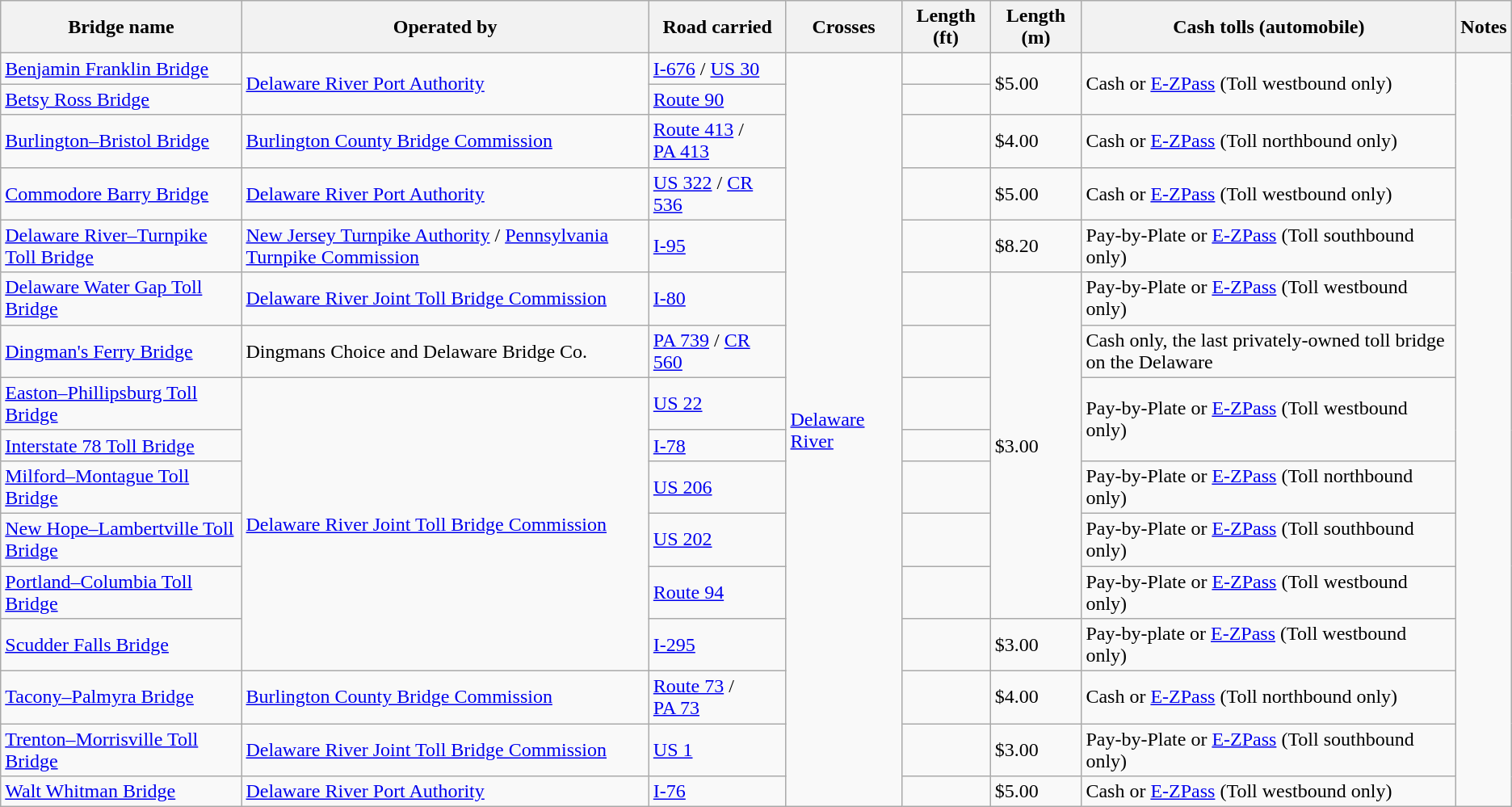<table class=wikitable>
<tr>
<th scope=col>Bridge name</th>
<th scope=col>Operated by</th>
<th scope=col>Road carried</th>
<th scope=col>Crosses</th>
<th scope=col>Length (ft)</th>
<th scope=col>Length (m)</th>
<th scope=col>Cash tolls (automobile)</th>
<th scope=col>Notes</th>
</tr>
<tr>
<td><a href='#'>Benjamin Franklin Bridge</a></td>
<td rowspan="2"><a href='#'>Delaware River Port Authority</a></td>
<td><a href='#'>I-676</a> / <a href='#'>US 30</a></td>
<td rowspan="16"><a href='#'>Delaware River</a></td>
<td></td>
<td rowspan="2">$5.00</td>
<td rowspan="2">Cash or <a href='#'>E-ZPass</a> (Toll westbound only)</td>
</tr>
<tr>
<td><a href='#'>Betsy Ross Bridge</a></td>
<td><a href='#'>Route 90</a></td>
<td></td>
</tr>
<tr>
<td><a href='#'>Burlington–Bristol Bridge</a></td>
<td><a href='#'>Burlington County Bridge Commission</a></td>
<td><a href='#'>Route 413</a> / <a href='#'>PA 413</a></td>
<td></td>
<td>$4.00</td>
<td>Cash or <a href='#'>E-ZPass</a> (Toll northbound only)</td>
</tr>
<tr>
<td><a href='#'>Commodore Barry Bridge</a></td>
<td><a href='#'>Delaware River Port Authority</a></td>
<td><a href='#'>US 322</a> / <a href='#'>CR 536</a></td>
<td></td>
<td>$5.00</td>
<td>Cash or <a href='#'>E-ZPass</a> (Toll westbound only)</td>
</tr>
<tr>
<td><a href='#'>Delaware River–Turnpike Toll Bridge</a></td>
<td><a href='#'>New Jersey Turnpike Authority</a> / <a href='#'>Pennsylvania Turnpike Commission</a></td>
<td><a href='#'>I-95</a></td>
<td></td>
<td>$8.20</td>
<td>Pay-by-Plate or <a href='#'>E-ZPass</a> (Toll southbound only)</td>
</tr>
<tr>
<td><a href='#'>Delaware Water Gap Toll Bridge</a></td>
<td><a href='#'>Delaware River Joint Toll Bridge Commission</a></td>
<td><a href='#'>I-80</a></td>
<td></td>
<td rowspan="7">$3.00</td>
<td>Pay-by-Plate or <a href='#'>E-ZPass</a> (Toll westbound only)</td>
</tr>
<tr>
<td><a href='#'>Dingman's Ferry Bridge</a></td>
<td>Dingmans Choice and Delaware Bridge Co.</td>
<td><a href='#'>PA 739</a> / <a href='#'>CR 560</a></td>
<td></td>
<td>Cash only, the last privately-owned toll bridge on the Delaware</td>
</tr>
<tr>
<td><a href='#'>Easton–Phillipsburg Toll Bridge</a></td>
<td rowspan="6"><a href='#'>Delaware River Joint Toll Bridge Commission</a></td>
<td><a href='#'>US 22</a></td>
<td></td>
<td rowspan="2">Pay-by-Plate or <a href='#'>E-ZPass</a> (Toll westbound only)</td>
</tr>
<tr>
<td><a href='#'>Interstate 78 Toll Bridge</a></td>
<td><a href='#'>I-78</a></td>
<td></td>
</tr>
<tr>
<td><a href='#'>Milford–Montague Toll Bridge</a></td>
<td><a href='#'>US 206</a></td>
<td></td>
<td>Pay-by-Plate or <a href='#'>E-ZPass</a> (Toll northbound only)</td>
</tr>
<tr>
<td><a href='#'>New Hope–Lambertville Toll Bridge</a></td>
<td><a href='#'>US 202</a></td>
<td></td>
<td>Pay-by-Plate or <a href='#'>E-ZPass</a> (Toll southbound only)</td>
</tr>
<tr>
<td><a href='#'>Portland–Columbia Toll Bridge</a></td>
<td><a href='#'>Route 94</a></td>
<td></td>
<td>Pay-by-Plate or <a href='#'>E-ZPass</a> (Toll westbound only)</td>
</tr>
<tr>
<td><a href='#'>Scudder Falls Bridge</a></td>
<td><a href='#'>I-295</a></td>
<td></td>
<td>$3.00</td>
<td>Pay-by-plate or <a href='#'>E-ZPass</a> (Toll westbound only)</td>
</tr>
<tr>
<td><a href='#'>Tacony–Palmyra Bridge</a></td>
<td><a href='#'>Burlington County Bridge Commission</a></td>
<td><a href='#'>Route 73</a> / <a href='#'>PA 73</a></td>
<td></td>
<td>$4.00</td>
<td>Cash or <a href='#'>E-ZPass</a> (Toll northbound only)</td>
</tr>
<tr>
<td><a href='#'>Trenton–Morrisville Toll Bridge</a></td>
<td><a href='#'>Delaware River Joint Toll Bridge Commission</a></td>
<td><a href='#'>US 1</a></td>
<td></td>
<td>$3.00</td>
<td>Pay-by-Plate or <a href='#'>E-ZPass</a> (Toll southbound only)</td>
</tr>
<tr>
<td><a href='#'>Walt Whitman Bridge</a></td>
<td><a href='#'>Delaware River Port Authority</a></td>
<td><a href='#'>I-76</a></td>
<td></td>
<td>$5.00</td>
<td>Cash or <a href='#'>E-ZPass</a> (Toll westbound only)</td>
</tr>
</table>
